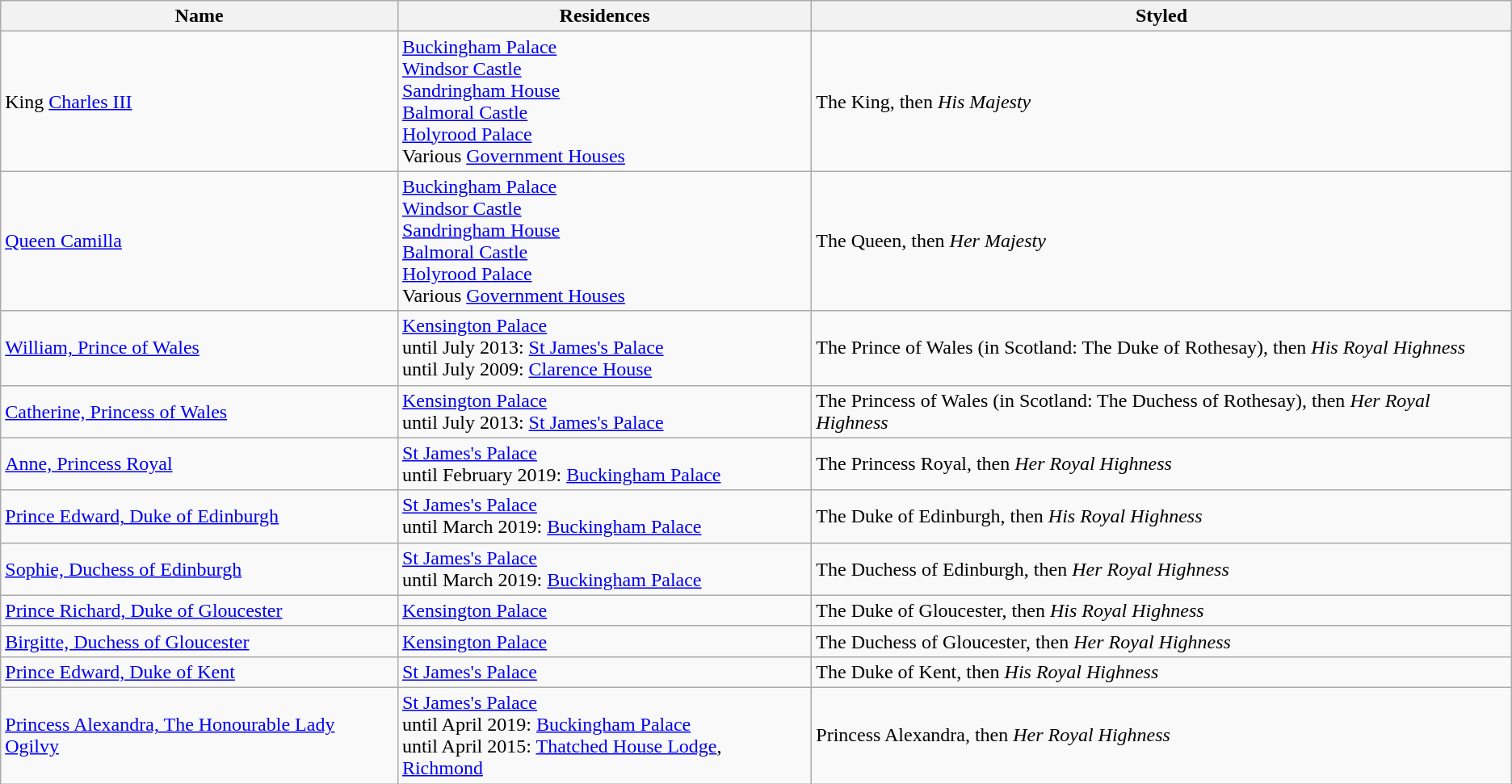<table class="wikitable" border=1 style="border-collapse: collapse;">
<tr>
<th>Name</th>
<th>Residences</th>
<th>Styled</th>
</tr>
<tr>
<td>King <a href='#'>Charles III</a></td>
<td><a href='#'>Buckingham Palace</a><br><a href='#'>Windsor Castle</a><br><a href='#'>Sandringham House</a><br><a href='#'>Balmoral Castle</a><br><a href='#'>Holyrood Palace</a><br>Various <a href='#'>Government Houses</a></td>
<td>The King, then <em>His Majesty</em></td>
</tr>
<tr>
<td><a href='#'>Queen Camilla</a></td>
<td><a href='#'>Buckingham Palace</a><br><a href='#'>Windsor Castle</a><br><a href='#'>Sandringham House</a><br><a href='#'>Balmoral Castle</a><br><a href='#'>Holyrood Palace</a><br>Various <a href='#'>Government Houses</a></td>
<td>The Queen, then <em>Her Majesty</em></td>
</tr>
<tr>
<td><a href='#'>William, Prince of Wales</a></td>
<td><a href='#'>Kensington Palace</a><br>until July 2013: <a href='#'>St James's Palace</a><br>until July 2009: <a href='#'>Clarence House</a></td>
<td>The Prince of Wales (in Scotland: The Duke of Rothesay), then <em>His Royal Highness</em></td>
</tr>
<tr>
<td><a href='#'>Catherine, Princess of Wales</a></td>
<td><a href='#'>Kensington Palace</a><br>until July 2013: <a href='#'>St James's Palace</a></td>
<td>The Princess of Wales (in Scotland: The Duchess of Rothesay), then <em>Her Royal Highness</em></td>
</tr>
<tr>
<td><a href='#'>Anne, Princess Royal</a></td>
<td><a href='#'>St James's Palace</a><br>until February 2019: <a href='#'>Buckingham Palace</a></td>
<td>The Princess Royal, then <em>Her Royal Highness</em></td>
</tr>
<tr>
<td><a href='#'>Prince Edward, Duke of Edinburgh</a></td>
<td><a href='#'>St James's Palace</a><br>until March 2019: <a href='#'>Buckingham Palace</a></td>
<td>The Duke of Edinburgh, then <em>His Royal Highness</em></td>
</tr>
<tr>
<td><a href='#'>Sophie, Duchess of Edinburgh</a></td>
<td><a href='#'>St James's Palace</a><br>until March 2019: <a href='#'>Buckingham Palace</a></td>
<td>The Duchess of Edinburgh, then <em>Her Royal Highness</em></td>
</tr>
<tr>
<td><a href='#'>Prince Richard, Duke of Gloucester</a></td>
<td><a href='#'>Kensington Palace</a></td>
<td>The Duke of Gloucester, then <em>His Royal Highness</em></td>
</tr>
<tr>
<td><a href='#'>Birgitte, Duchess of Gloucester</a></td>
<td><a href='#'>Kensington Palace</a></td>
<td>The Duchess of Gloucester, then <em>Her Royal Highness</em></td>
</tr>
<tr>
<td><a href='#'>Prince Edward, Duke of Kent</a></td>
<td><a href='#'>St James's Palace</a></td>
<td>The Duke of Kent, then <em>His Royal Highness</em></td>
</tr>
<tr>
<td><a href='#'>Princess Alexandra, The Honourable Lady Ogilvy</a></td>
<td><a href='#'>St James's Palace</a><br>until April 2019: <a href='#'>Buckingham Palace</a><br>until April 2015: <a href='#'>Thatched House Lodge</a>, <a href='#'>Richmond</a></td>
<td>Princess Alexandra, then <em>Her Royal Highness</em></td>
</tr>
</table>
